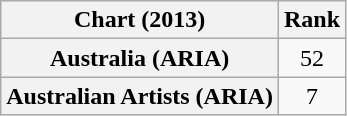<table class="wikitable sortable plainrowheaders" border="1">
<tr>
<th scope="col">Chart (2013)</th>
<th scope="col">Rank</th>
</tr>
<tr>
<th scope="row">Australia (ARIA)</th>
<td style="text-align:center;">52</td>
</tr>
<tr>
<th scope="row">Australian Artists (ARIA)</th>
<td style="text-align:center;">7</td>
</tr>
</table>
